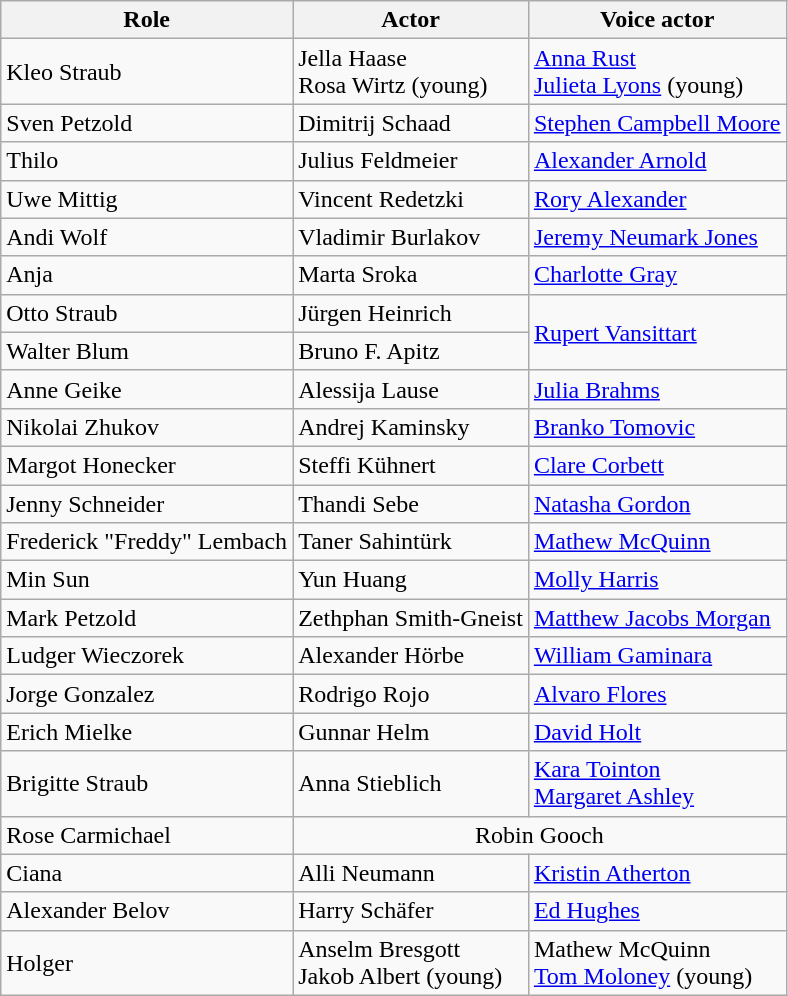<table class="wikitable">
<tr>
<th>Role</th>
<th>Actor</th>
<th>Voice actor</th>
</tr>
<tr>
<td>Kleo Straub</td>
<td>Jella Haase<br>Rosa Wirtz (young)</td>
<td><a href='#'>Anna Rust</a><br><a href='#'>Julieta Lyons</a> (young)</td>
</tr>
<tr>
<td>Sven Petzold</td>
<td>Dimitrij Schaad</td>
<td><a href='#'>Stephen Campbell Moore</a></td>
</tr>
<tr>
<td>Thilo</td>
<td>Julius Feldmeier</td>
<td><a href='#'>Alexander Arnold</a></td>
</tr>
<tr>
<td>Uwe Mittig</td>
<td>Vincent Redetzki</td>
<td><a href='#'>Rory Alexander</a></td>
</tr>
<tr>
<td>Andi Wolf</td>
<td>Vladimir Burlakov</td>
<td><a href='#'>Jeremy Neumark Jones</a></td>
</tr>
<tr>
<td>Anja</td>
<td>Marta Sroka</td>
<td><a href='#'>Charlotte Gray</a></td>
</tr>
<tr>
<td>Otto Straub</td>
<td>Jürgen Heinrich</td>
<td rowspan="2"><a href='#'>Rupert Vansittart</a></td>
</tr>
<tr>
<td>Walter Blum</td>
<td>Bruno F. Apitz</td>
</tr>
<tr>
<td>Anne Geike</td>
<td>Alessija Lause</td>
<td><a href='#'>Julia Brahms</a></td>
</tr>
<tr>
<td>Nikolai Zhukov</td>
<td>Andrej Kaminsky</td>
<td><a href='#'>Branko Tomovic</a></td>
</tr>
<tr>
<td>Margot Honecker</td>
<td>Steffi Kühnert</td>
<td><a href='#'>Clare Corbett</a></td>
</tr>
<tr>
<td>Jenny Schneider</td>
<td>Thandi Sebe</td>
<td><a href='#'>Natasha Gordon</a></td>
</tr>
<tr>
<td>Frederick "Freddy" Lembach</td>
<td>Taner Sahintürk</td>
<td><a href='#'>Mathew McQuinn</a></td>
</tr>
<tr>
<td>Min Sun</td>
<td>Yun Huang</td>
<td><a href='#'>Molly Harris</a></td>
</tr>
<tr>
<td>Mark Petzold</td>
<td>Zethphan Smith-Gneist</td>
<td><a href='#'>Matthew Jacobs Morgan</a></td>
</tr>
<tr>
<td>Ludger Wieczorek</td>
<td>Alexander Hörbe</td>
<td><a href='#'>William Gaminara</a></td>
</tr>
<tr>
<td>Jorge Gonzalez</td>
<td>Rodrigo Rojo</td>
<td><a href='#'>Alvaro Flores</a></td>
</tr>
<tr>
<td>Erich Mielke</td>
<td>Gunnar Helm</td>
<td><a href='#'>David Holt</a></td>
</tr>
<tr>
<td>Brigitte Straub</td>
<td>Anna Stieblich</td>
<td><a href='#'>Kara Tointon</a><br><a href='#'>Margaret Ashley</a></td>
</tr>
<tr>
<td>Rose Carmichael</td>
<td colspan="2" style="text-align:center">Robin Gooch</td>
</tr>
<tr>
<td>Ciana</td>
<td>Alli Neumann</td>
<td><a href='#'>Kristin Atherton</a></td>
</tr>
<tr>
<td>Alexander Belov</td>
<td>Harry Schäfer</td>
<td><a href='#'>Ed Hughes</a></td>
</tr>
<tr>
<td>Holger</td>
<td>Anselm Bresgott<br>Jakob Albert (young)</td>
<td>Mathew McQuinn<br><a href='#'>Tom Moloney</a> (young)</td>
</tr>
</table>
